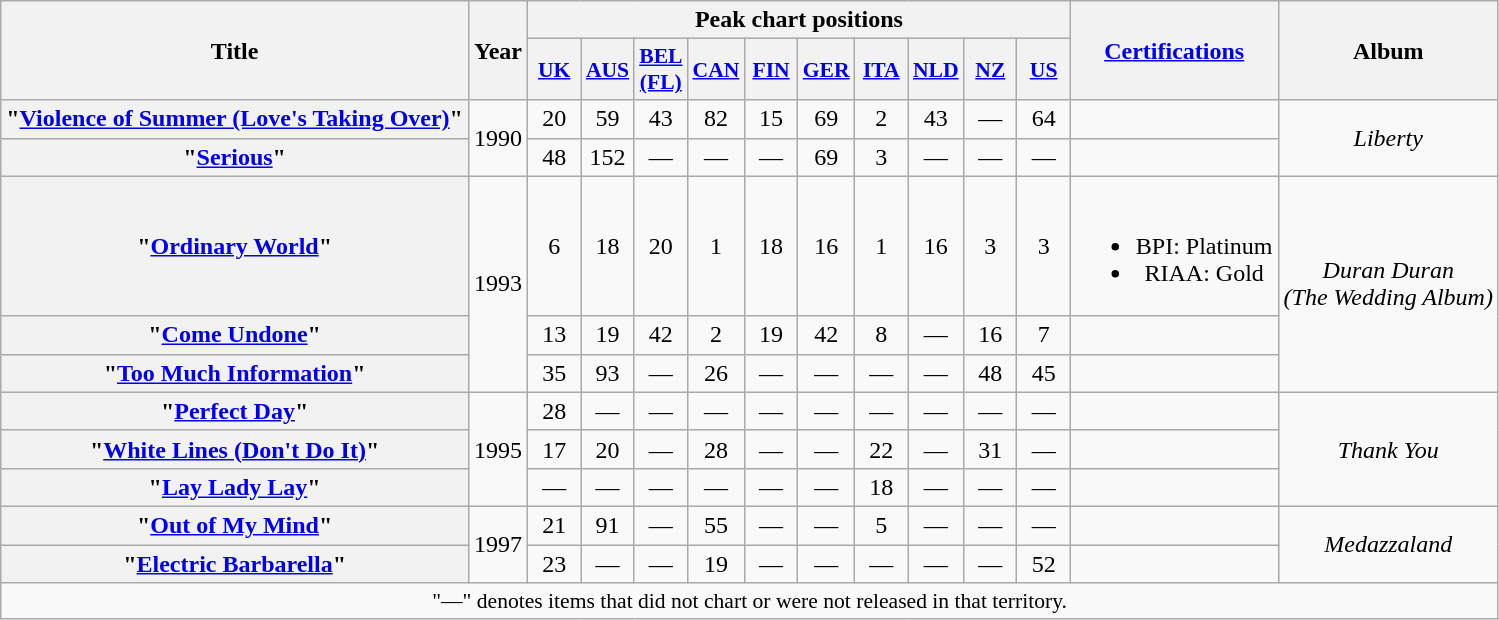<table class="wikitable plainrowheaders" style="text-align:center;">
<tr>
<th scope="col" rowspan="2">Title</th>
<th scope="col" rowspan="2">Year</th>
<th scope="col" colspan="10">Peak chart positions</th>
<th scope="col" rowspan="2"><a href='#'>Certifications</a></th>
<th scope="col" rowspan="2">Album</th>
</tr>
<tr>
<th scope="col" style="width:2em;font-size:90%;"><a href='#'>UK</a><br></th>
<th scope="col" style="width:2em;font-size:90%;"><a href='#'>AUS</a><br></th>
<th scope="col" style="width:2em;font-size:90%;"><a href='#'>BEL<br>(FL)</a><br></th>
<th scope="col" style="width:2em;font-size:90%;"><a href='#'>CAN</a><br></th>
<th scope="col" style="width:2em;font-size:90%;"><a href='#'>FIN</a><br></th>
<th scope="col" style="width:2em;font-size:90%;"><a href='#'>GER</a><br></th>
<th scope="col" style="width:2em;font-size:90%;"><a href='#'>ITA</a><br></th>
<th scope="col" style="width:2em;font-size:90%;"><a href='#'>NLD</a><br></th>
<th scope="col" style="width:2em;font-size:90%;"><a href='#'>NZ</a><br></th>
<th scope="col" style="width:2em;font-size:90%;"><a href='#'>US</a><br></th>
</tr>
<tr>
<th scope="row">"<a href='#'>Violence of Summer (Love's Taking Over)</a>"</th>
<td rowspan="2">1990</td>
<td>20</td>
<td>59</td>
<td>43</td>
<td>82</td>
<td>15</td>
<td>69</td>
<td>2</td>
<td>43</td>
<td>—</td>
<td>64</td>
<td></td>
<td rowspan="2"><em>Liberty</em></td>
</tr>
<tr>
<th scope="row">"<a href='#'>Serious</a>"</th>
<td>48</td>
<td>152</td>
<td>—</td>
<td>—</td>
<td>—</td>
<td>69</td>
<td>3</td>
<td>—</td>
<td>—</td>
<td>—</td>
<td></td>
</tr>
<tr>
<th scope="row">"<a href='#'>Ordinary World</a>"</th>
<td rowspan="3">1993</td>
<td>6</td>
<td>18</td>
<td>20</td>
<td>1</td>
<td>18</td>
<td>16</td>
<td>1</td>
<td>16</td>
<td>3</td>
<td>3</td>
<td><br><ul><li>BPI: Platinum</li><li>RIAA: Gold</li></ul></td>
<td rowspan="3"><em>Duran Duran<br>(The Wedding Album)</em></td>
</tr>
<tr>
<th scope="row">"<a href='#'>Come Undone</a>"</th>
<td>13</td>
<td>19</td>
<td>42</td>
<td>2</td>
<td>19</td>
<td>42</td>
<td>8</td>
<td>—</td>
<td>16</td>
<td>7</td>
<td></td>
</tr>
<tr>
<th scope="row">"<a href='#'>Too Much Information</a>"</th>
<td>35</td>
<td>93</td>
<td>—</td>
<td>26</td>
<td>—</td>
<td>—</td>
<td>—</td>
<td>—</td>
<td>48</td>
<td>45</td>
<td></td>
</tr>
<tr>
<th scope="row">"<a href='#'>Perfect Day</a>"</th>
<td rowspan="3">1995</td>
<td>28</td>
<td>—</td>
<td>—</td>
<td>—</td>
<td>—</td>
<td>—</td>
<td>—</td>
<td>—</td>
<td>—</td>
<td>—</td>
<td></td>
<td rowspan="3"><em>Thank You</em></td>
</tr>
<tr>
<th scope="row">"<a href='#'>White Lines (Don't Do It)</a>"</th>
<td>17</td>
<td>20</td>
<td>—</td>
<td>28</td>
<td>—</td>
<td>—</td>
<td>22</td>
<td>—</td>
<td>31</td>
<td>—</td>
<td></td>
</tr>
<tr>
<th scope="row">"<a href='#'>Lay Lady Lay</a>"</th>
<td>—</td>
<td>—</td>
<td>—</td>
<td>—</td>
<td>—</td>
<td>—</td>
<td>18</td>
<td>—</td>
<td>—</td>
<td>—</td>
<td></td>
</tr>
<tr>
<th scope="row">"<a href='#'>Out of My Mind</a>"</th>
<td rowspan="2">1997</td>
<td>21</td>
<td>91</td>
<td>—</td>
<td>55</td>
<td>—</td>
<td>—</td>
<td>5</td>
<td>—</td>
<td>—</td>
<td>—</td>
<td></td>
<td rowspan="2"><em>Medazzaland</em></td>
</tr>
<tr>
<th scope="row">"<a href='#'>Electric Barbarella</a>"</th>
<td>23</td>
<td>—</td>
<td>—</td>
<td>19</td>
<td>—</td>
<td>—</td>
<td>—</td>
<td>—</td>
<td>—</td>
<td>52</td>
<td></td>
</tr>
<tr>
<td colspan="15" style="font-size:90%">"—" denotes items that did not chart or were not released in that territory.</td>
</tr>
</table>
